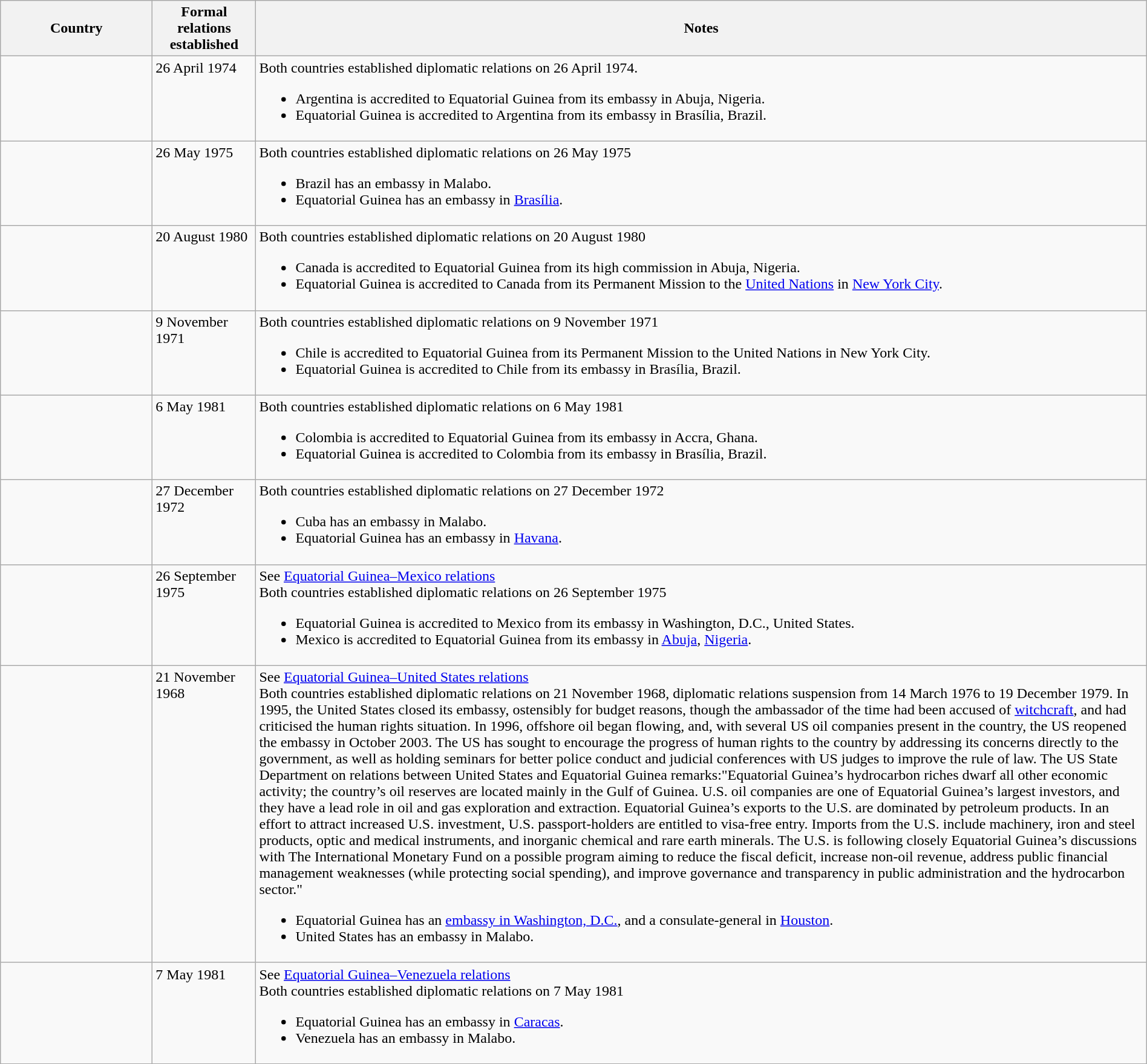<table class="wikitable sortable" style="width:100%; margin:auto;">
<tr>
<th style="width:120pt;">Country</th>
<th style="width:80pt;">Formal relations established</th>
<th>Notes</th>
</tr>
<tr valign="top">
<td></td>
<td>26 April 1974</td>
<td>Both countries established diplomatic relations on 26 April 1974.<br><ul><li>Argentina is accredited to Equatorial Guinea from its embassy in Abuja, Nigeria.</li><li>Equatorial Guinea is accredited to Argentina from its embassy in Brasília, Brazil.</li></ul></td>
</tr>
<tr valign="top">
<td></td>
<td>26 May 1975</td>
<td>Both countries established diplomatic relations on 26 May 1975<br><ul><li>Brazil has an embassy in Malabo.</li><li>Equatorial Guinea has an embassy in <a href='#'>Brasília</a>.</li></ul></td>
</tr>
<tr valign="top">
<td></td>
<td>20 August 1980</td>
<td>Both countries established diplomatic relations on 20 August 1980<br><ul><li>Canada is accredited to Equatorial Guinea from its high commission in Abuja, Nigeria.</li><li>Equatorial Guinea is accredited to Canada from its Permanent Mission to the <a href='#'>United Nations</a> in <a href='#'>New York City</a>.</li></ul></td>
</tr>
<tr valign="top">
<td></td>
<td>9 November 1971</td>
<td>Both countries established diplomatic relations on 9 November 1971<br><ul><li>Chile is accredited to Equatorial Guinea from its Permanent Mission to the United Nations in New York City.</li><li>Equatorial Guinea is accredited to Chile from its embassy in Brasília, Brazil.</li></ul></td>
</tr>
<tr valign="top">
<td></td>
<td>6 May 1981</td>
<td>Both countries established diplomatic relations on 6 May 1981<br><ul><li>Colombia is accredited to Equatorial Guinea from its embassy in Accra, Ghana.</li><li>Equatorial Guinea is accredited to Colombia from its embassy in Brasília, Brazil.</li></ul></td>
</tr>
<tr valign="top">
<td></td>
<td>27 December 1972</td>
<td>Both countries established diplomatic relations on 27 December 1972<br><ul><li>Cuba has an embassy in Malabo.</li><li>Equatorial Guinea has an embassy in <a href='#'>Havana</a>.</li></ul></td>
</tr>
<tr valign="top">
<td></td>
<td>26 September 1975</td>
<td>See <a href='#'>Equatorial Guinea–Mexico relations</a><br>Both countries established diplomatic relations on 26 September 1975<ul><li>Equatorial Guinea is accredited to Mexico from its embassy in Washington, D.C., United States.</li><li>Mexico is accredited to Equatorial Guinea from its embassy in <a href='#'>Abuja</a>, <a href='#'>Nigeria</a>.</li></ul></td>
</tr>
<tr valign="top">
<td></td>
<td>21 November 1968</td>
<td>See <a href='#'>Equatorial Guinea–United States relations</a><br>Both countries established diplomatic relations on 21 November 1968, diplomatic relations suspension from 14 March 1976 to 19 December 1979.

In 1995, the United States closed its embassy, ostensibly for budget reasons, though the ambassador of the time had been accused of <a href='#'>witchcraft</a>, and had criticised the human rights situation. In 1996, offshore oil began flowing, and, with several US oil companies present in the country, the US reopened the embassy in October 2003. The US has sought to encourage the progress of human rights to the country by addressing its concerns directly to the government, as well as holding seminars for better police conduct and judicial conferences with US judges to improve the rule of law.
The US State Department on relations between United States and Equatorial Guinea remarks:"Equatorial Guinea’s hydrocarbon riches dwarf all other economic activity; the country’s oil reserves are located mainly in the Gulf of Guinea. U.S. oil companies are one of Equatorial Guinea’s largest investors, and they have a lead role in oil and gas exploration and extraction. Equatorial Guinea’s exports to the U.S. are dominated by petroleum products. In an effort to attract increased U.S. investment, U.S. passport-holders are entitled to visa-free entry. Imports from the U.S. include machinery, iron and steel products, optic and medical instruments, and inorganic chemical and rare earth minerals. The U.S. is following closely Equatorial Guinea’s discussions with The International Monetary Fund on a possible program aiming to reduce the fiscal deficit, increase non-oil revenue, address public financial management weaknesses (while protecting social spending), and improve governance and transparency in public administration and the hydrocarbon sector."<ul><li>Equatorial Guinea has an <a href='#'>embassy in Washington, D.C.</a>, and a consulate-general in <a href='#'>Houston</a>.</li><li>United States has an embassy in Malabo.</li></ul></td>
</tr>
<tr valign="top">
<td></td>
<td>7 May 1981</td>
<td>See <a href='#'>Equatorial Guinea–Venezuela relations</a><br>Both countries established diplomatic relations on 7 May 1981<ul><li>Equatorial Guinea has an embassy in <a href='#'>Caracas</a>.</li><li>Venezuela has an embassy in Malabo.</li></ul></td>
</tr>
</table>
